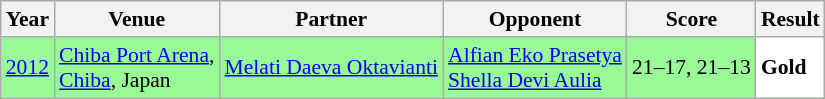<table class="sortable wikitable" style="font-size: 90%">
<tr>
<th>Year</th>
<th>Venue</th>
<th>Partner</th>
<th>Opponent</th>
<th>Score</th>
<th>Result</th>
</tr>
<tr style="background:#98FB98">
<td align="center"><a href='#'>2012</a></td>
<td align="left"><a href='#'>Chiba Port Arena</a>,<br><a href='#'>Chiba</a>, Japan</td>
<td align="left"> <a href='#'>Melati Daeva Oktavianti</a></td>
<td align="left"> <a href='#'>Alfian Eko Prasetya</a><br> <a href='#'>Shella Devi Aulia</a></td>
<td align="left">21–17, 21–13</td>
<td style="text-align:left; background:white"> <strong>Gold</strong></td>
</tr>
</table>
